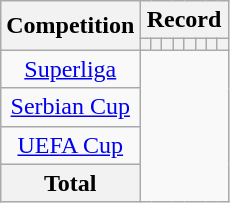<table class="wikitable" style="text-align: center">
<tr>
<th rowspan=2>Competition</th>
<th colspan=8>Record</th>
</tr>
<tr>
<th></th>
<th></th>
<th></th>
<th></th>
<th></th>
<th></th>
<th></th>
<th></th>
</tr>
<tr>
<td><a href='#'>Superliga</a><br></td>
</tr>
<tr>
<td><a href='#'>Serbian Cup</a><br></td>
</tr>
<tr>
<td><a href='#'>UEFA Cup</a><br></td>
</tr>
<tr>
<th>Total<br></th>
</tr>
</table>
